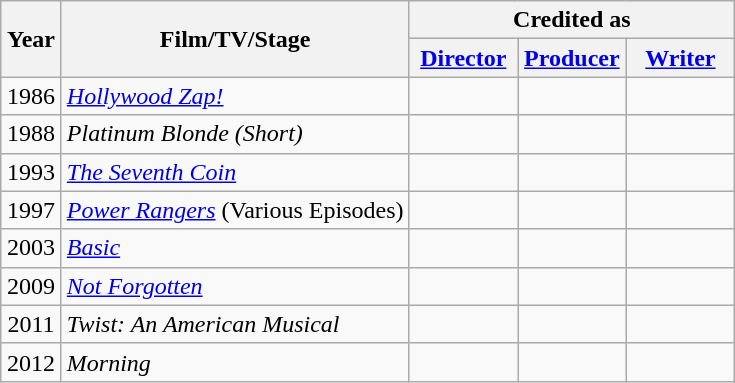<table class="wikitable">
<tr>
<th rowspan="2" style="width:33px;">Year</th>
<th rowspan="2">Film/TV/Stage</th>
<th colspan="3">Credited as</th>
</tr>
<tr>
<th width=65><a href='#'>Director</a></th>
<th width=65><a href='#'>Producer</a></th>
<th width=65><a href='#'>Writer</a></th>
</tr>
<tr style="text-align:center;">
<td>1986</td>
<td style="text-align:left;"><em><a href='#'>Hollywood Zap!</a></em></td>
<td></td>
<td></td>
</tr>
<tr style="text-align:center;">
<td>1988</td>
<td style="text-align:left;"><em>Platinum Blonde (Short)</em></td>
<td></td>
<td></td>
<td></td>
</tr>
<tr style="text-align:center;">
<td>1993</td>
<td style="text-align:left;"><em><a href='#'>The Seventh Coin</a></em></td>
<td></td>
<td></td>
<td></td>
</tr>
<tr style="text-align:center;">
<td>1997</td>
<td style="text-align:left;"><em><a href='#'>Power Rangers</a></em> (Various Episodes)</td>
<td></td>
<td></td>
<td></td>
</tr>
<tr style="text-align:center;">
<td>2003</td>
<td style="text-align:left;"><em><a href='#'>Basic</a></em></td>
<td></td>
<td></td>
<td></td>
</tr>
<tr style="text-align:center;">
<td>2009</td>
<td style="text-align:left;"><em><a href='#'>Not Forgotten</a></em></td>
<td></td>
<td></td>
<td></td>
</tr>
<tr style="text-align:center;">
<td>2011</td>
<td style="text-align:left;"><em>Twist: An American Musical</em></td>
<td></td>
<td></td>
<td></td>
</tr>
<tr style="text-align:center;">
<td>2012</td>
<td style="text-align:left;"><em>Morning</em></td>
<td></td>
<td></td>
<td></td>
</tr>
</table>
